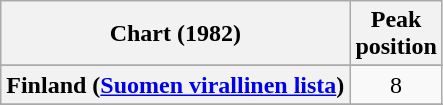<table class="wikitable sortable plainrowheaders" style="text-align:center">
<tr>
<th scope="col">Chart (1982)</th>
<th scope="col">Peak<br>position</th>
</tr>
<tr>
</tr>
<tr>
<th scope="row">Finland (<a href='#'>Suomen virallinen lista</a>)</th>
<td>8</td>
</tr>
<tr>
</tr>
<tr>
</tr>
<tr>
</tr>
<tr>
</tr>
<tr>
</tr>
</table>
